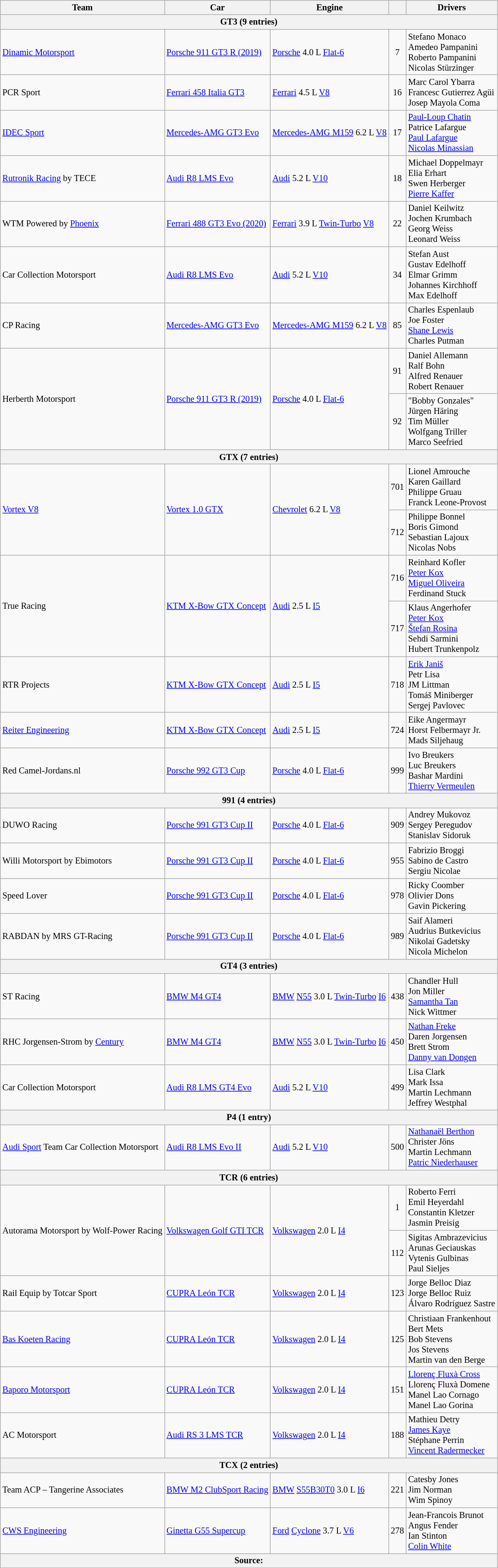<table class="wikitable" style="font-size: 85%;">
<tr>
<th>Team</th>
<th>Car</th>
<th>Engine</th>
<th></th>
<th>Drivers</th>
</tr>
<tr>
<th colspan=5>GT3 (9 entries)</th>
</tr>
<tr>
<td> <a href='#'>Dinamic Motorsport</a></td>
<td><a href='#'>Porsche 911 GT3 R (2019)</a></td>
<td><a href='#'>Porsche</a> 4.0 L <a href='#'>Flat-6</a></td>
<td align="center">7</td>
<td> Stefano Monaco<br> Amedeo Pampanini<br> Roberto Pampanini<br> Nicolas Stürzinger</td>
</tr>
<tr>
<td> PCR Sport</td>
<td><a href='#'>Ferrari 458 Italia GT3</a></td>
<td><a href='#'>Ferrari</a> 4.5 L <a href='#'>V8</a></td>
<td align="center">16</td>
<td> Marc Carol Ybarra<br> Francesc Gutierrez Agüi<br> Josep Mayola Coma</td>
</tr>
<tr>
<td> <a href='#'>IDEC Sport</a></td>
<td><a href='#'>Mercedes-AMG GT3 Evo</a></td>
<td><a href='#'>Mercedes-AMG M159</a> 6.2 L <a href='#'>V8</a></td>
<td align="center">17</td>
<td> <a href='#'>Paul-Loup Chatin</a><br> Patrice Lafargue<br> <a href='#'>Paul Lafargue</a><br> <a href='#'>Nicolas Minassian</a></td>
</tr>
<tr>
<td> <a href='#'>Rutronik Racing</a> by TECE</td>
<td><a href='#'>Audi R8 LMS Evo</a></td>
<td><a href='#'>Audi</a> 5.2 L <a href='#'>V10</a></td>
<td align="center">18</td>
<td> Michael Doppelmayr<br> Elia Erhart<br> Swen Herberger<br> <a href='#'>Pierre Kaffer</a></td>
</tr>
<tr>
<td> WTM Powered by <a href='#'>Phoenix</a></td>
<td><a href='#'>Ferrari 488 GT3 Evo (2020)</a></td>
<td><a href='#'>Ferrari</a> 3.9 L <a href='#'>Twin-Turbo</a> <a href='#'>V8</a></td>
<td align="center">22</td>
<td> Daniel Keilwitz<br> Jochen Krumbach<br> Georg Weiss<br> Leonard Weiss</td>
</tr>
<tr>
<td> Car Collection Motorsport</td>
<td><a href='#'>Audi R8 LMS Evo</a></td>
<td><a href='#'>Audi</a> 5.2 L <a href='#'>V10</a></td>
<td align="center">34</td>
<td> Stefan Aust<br> Gustav Edelhoff<br> Elmar Grimm<br> Johannes Kirchhoff<br> Max Edelhoff</td>
</tr>
<tr>
<td> CP Racing</td>
<td><a href='#'>Mercedes-AMG GT3 Evo</a></td>
<td><a href='#'>Mercedes-AMG M159</a> 6.2 L <a href='#'>V8</a></td>
<td align="center">85</td>
<td> Charles Espenlaub<br> Joe Foster<br> <a href='#'>Shane Lewis</a><br> Charles Putman</td>
</tr>
<tr>
<td rowspan=2> Herberth Motorsport</td>
<td rowspan=2><a href='#'>Porsche 911 GT3 R (2019)</a></td>
<td rowspan=2><a href='#'>Porsche</a> 4.0 L <a href='#'>Flat-6</a></td>
<td align="center">91</td>
<td> Daniel Allemann<br> Ralf Bohn<br> Alfred Renauer<br> Robert Renauer</td>
</tr>
<tr>
<td align="center">92</td>
<td> "Bobby Gonzales"<br> Jürgen Häring<br> Tim Müller<br> Wolfgang Triller<br> Marco Seefried</td>
</tr>
<tr>
<th colspan=5>GTX (7 entries)</th>
</tr>
<tr>
<td rowspan=2> <a href='#'>Vortex V8</a></td>
<td rowspan=2><a href='#'>Vortex 1.0 GTX</a></td>
<td rowspan=2><a href='#'>Chevrolet</a> 6.2 L <a href='#'>V8</a></td>
<td align="center">701</td>
<td> Lionel Amrouche<br> Karen Gaillard<br> Philippe Gruau<br> Franck Leone-Provost</td>
</tr>
<tr>
<td align="center">712</td>
<td> Philippe Bonnel<br> Boris Gimond<br> Sebastian Lajoux<br> Nicolas Nobs</td>
</tr>
<tr>
<td rowspan=2> True Racing</td>
<td rowspan=2><a href='#'>KTM X-Bow GTX Concept</a></td>
<td rowspan=2><a href='#'>Audi</a> 2.5 L <a href='#'>I5</a></td>
<td align="center">716</td>
<td> Reinhard Kofler<br> <a href='#'>Peter Kox</a><br> <a href='#'>Miguel Oliveira</a><br> Ferdinand Stuck</td>
</tr>
<tr>
<td align="center">717</td>
<td> Klaus Angerhofer<br> <a href='#'>Peter Kox</a><br> <a href='#'>Štefan Rosina</a><br> Sehdi Sarmini<br> Hubert Trunkenpolz</td>
</tr>
<tr>
<td> RTR Projects</td>
<td><a href='#'>KTM X-Bow GTX Concept</a></td>
<td><a href='#'>Audi</a> 2.5 L <a href='#'>I5</a></td>
<td align="center">718</td>
<td> <a href='#'>Erik Janiš</a><br> Petr Lisa<br> JM Littman<br> Tomáš Miniberger<br> Sergej Pavlovec</td>
</tr>
<tr>
<td> <a href='#'>Reiter Engineering</a></td>
<td><a href='#'>KTM X-Bow GTX Concept</a></td>
<td><a href='#'>Audi</a> 2.5 L <a href='#'>I5</a></td>
<td align="center">724</td>
<td> Eike Angermayr<br> Horst Felbermayr Jr.<br> Mads Siljehaug</td>
</tr>
<tr>
<td> Red Camel-Jordans.nl</td>
<td><a href='#'>Porsche 992 GT3 Cup</a></td>
<td><a href='#'>Porsche</a> 4.0 L <a href='#'>Flat-6</a></td>
<td align="center">999</td>
<td> Ivo Breukers<br> Luc Breukers<br> Bashar Mardini<br> <a href='#'>Thierry Vermeulen</a></td>
</tr>
<tr>
<th colspan=5>991 (4 entries)</th>
</tr>
<tr>
<td> DUWO Racing</td>
<td><a href='#'>Porsche 991 GT3 Cup II</a></td>
<td><a href='#'>Porsche</a> 4.0 L <a href='#'>Flat-6</a></td>
<td align="center">909</td>
<td> Andrey Mukovoz<br> Sergey Peregudov<br> Stanislav Sidoruk</td>
</tr>
<tr>
<td> Willi Motorsport by Ebimotors</td>
<td><a href='#'>Porsche 991 GT3 Cup II</a></td>
<td><a href='#'>Porsche</a> 4.0 L <a href='#'>Flat-6</a></td>
<td align="center">955</td>
<td> Fabrizio Broggi<br> Sabino de Castro<br> Sergiu Nicolae</td>
</tr>
<tr>
<td> Speed Lover</td>
<td><a href='#'>Porsche 991 GT3 Cup II</a></td>
<td><a href='#'>Porsche</a> 4.0 L <a href='#'>Flat-6</a></td>
<td align="center">978</td>
<td> Ricky Coomber<br> Olivier Dons<br> Gavin Pickering</td>
</tr>
<tr>
<td> RABDAN by MRS GT-Racing</td>
<td><a href='#'>Porsche 991 GT3 Cup II</a></td>
<td><a href='#'>Porsche</a> 4.0 L <a href='#'>Flat-6</a></td>
<td align="center">989</td>
<td> Saif Alameri<br> Audrius Butkevicius<br> Nikolai Gadetsky<br> Nicola Michelon</td>
</tr>
<tr>
<th colspan=5>GT4 (3 entries)</th>
</tr>
<tr>
<td> ST Racing</td>
<td><a href='#'>BMW M4 GT4</a></td>
<td><a href='#'>BMW</a> <a href='#'>N55</a> 3.0 L <a href='#'>Twin-Turbo</a> <a href='#'>I6</a></td>
<td align="center">438</td>
<td> Chandler Hull<br> Jon Miller<br> <a href='#'>Samantha Tan</a><br> Nick Wittmer</td>
</tr>
<tr>
<td> RHC Jorgensen-Strom by <a href='#'>Century</a></td>
<td><a href='#'>BMW M4 GT4</a></td>
<td><a href='#'>BMW</a> <a href='#'>N55</a> 3.0 L <a href='#'>Twin-Turbo</a> <a href='#'>I6</a></td>
<td align="center">450</td>
<td> <a href='#'>Nathan Freke</a><br> Daren Jorgensen<br> Brett Strom<br> <a href='#'>Danny van Dongen</a></td>
</tr>
<tr>
<td> Car Collection Motorsport</td>
<td><a href='#'>Audi R8 LMS GT4 Evo</a></td>
<td><a href='#'>Audi</a> 5.2 L <a href='#'>V10</a></td>
<td align="center">499</td>
<td> Lisa Clark<br> Mark Issa<br> Martin Lechmann<br> Jeffrey Westphal</td>
</tr>
<tr>
<th colspan=5>P4 (1 entry)</th>
</tr>
<tr>
<td> <a href='#'>Audi Sport</a> Team Car Collection Motorsport</td>
<td><a href='#'>Audi R8 LMS Evo II</a></td>
<td><a href='#'>Audi</a> 5.2 L <a href='#'>V10</a></td>
<td align="center">500</td>
<td> <a href='#'>Nathanaël Berthon</a><br> Christer Jöns<br> Martin Lechmann<br> <a href='#'>Patric Niederhauser</a></td>
</tr>
<tr>
<th colspan=5>TCR (6 entries)</th>
</tr>
<tr>
<td rowspan=2> Autorama Motorsport by Wolf-Power Racing</td>
<td rowspan=2><a href='#'>Volkswagen Golf GTI TCR</a></td>
<td rowspan=2><a href='#'>Volkswagen</a> 2.0 L <a href='#'>I4</a></td>
<td align="center">1</td>
<td> Roberto Ferri<br> Emil Heyerdahl<br> Constantin Kletzer<br> Jasmin Preisig</td>
</tr>
<tr>
<td align="center">112</td>
<td> Sigitas Ambrazevicius<br> Arunas Geciauskas<br> Vytenis Gulbinas<br> Paul Sieljes</td>
</tr>
<tr>
<td> Rail Equip by Totcar Sport</td>
<td><a href='#'>CUPRA León TCR</a></td>
<td><a href='#'>Volkswagen</a> 2.0 L <a href='#'>I4</a></td>
<td align="center">123</td>
<td> Jorge Belloc Diaz<br> Jorge Belloc Ruiz<br> Álvaro Rodríguez Sastre</td>
</tr>
<tr>
<td> <a href='#'>Bas Koeten Racing</a></td>
<td><a href='#'>CUPRA León TCR</a></td>
<td><a href='#'>Volkswagen</a> 2.0 L <a href='#'>I4</a></td>
<td align="center">125</td>
<td> Christiaan Frankenhout<br> Bert Mets<br> Bob Stevens<br> Jos Stevens<br> Martin van den Berge</td>
</tr>
<tr>
<td> <a href='#'>Baporo Motorsport</a></td>
<td><a href='#'>CUPRA León TCR</a></td>
<td><a href='#'>Volkswagen</a> 2.0 L <a href='#'>I4</a></td>
<td align="center">151</td>
<td> <a href='#'>Llorenç Fluxà Cross</a><br> Llorenç Fluxà Domene<br> Manel Lao Cornago<br> Manel Lao Gorina</td>
</tr>
<tr>
<td> AC Motorsport</td>
<td><a href='#'>Audi RS 3 LMS TCR</a></td>
<td><a href='#'>Volkswagen</a> 2.0 L <a href='#'>I4</a></td>
<td align="center">188</td>
<td> Mathieu Detry<br> <a href='#'>James Kaye</a><br> Stéphane Perrin<br> <a href='#'>Vincent Radermecker</a></td>
</tr>
<tr>
<th colspan=5>TCX (2 entries)</th>
</tr>
<tr>
<td> Team ACP – Tangerine Associates</td>
<td><a href='#'>BMW M2 ClubSport Racing</a></td>
<td><a href='#'>BMW</a> <a href='#'>S55B30T0</a> 3.0 L <a href='#'>I6</a></td>
<td align="center">221</td>
<td> Catesby Jones<br> Jim Norman<br> Wim Spinoy</td>
</tr>
<tr>
<td> <a href='#'>CWS Engineering</a></td>
<td><a href='#'>Ginetta G55 Supercup</a></td>
<td><a href='#'>Ford</a> <a href='#'>Cyclone</a> 3.7 L <a href='#'>V6</a></td>
<td align="center">278</td>
<td> Jean-Francois Brunot<br> Angus Fender<br> Ian Stinton<br> <a href='#'>Colin White</a></td>
</tr>
<tr>
<th colspan=5>Source:</th>
</tr>
</table>
